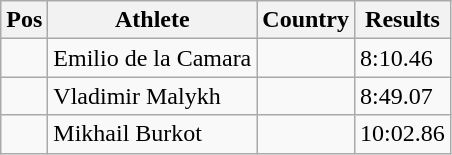<table class="wikitable">
<tr>
<th>Pos</th>
<th>Athlete</th>
<th>Country</th>
<th>Results</th>
</tr>
<tr>
<td align="center"></td>
<td>Emilio de la Camara</td>
<td></td>
<td>8:10.46</td>
</tr>
<tr>
<td align="center"></td>
<td>Vladimir Malykh</td>
<td></td>
<td>8:49.07</td>
</tr>
<tr>
<td align="center"></td>
<td>Mikhail Burkot</td>
<td></td>
<td>10:02.86</td>
</tr>
</table>
